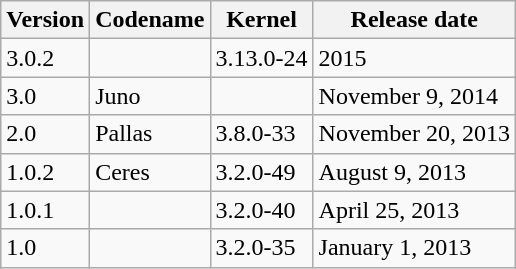<table class="wikitable">
<tr>
<th>Version</th>
<th>Codename</th>
<th>Kernel</th>
<th>Release date</th>
</tr>
<tr>
<td>3.0.2</td>
<td></td>
<td>3.13.0-24</td>
<td>2015</td>
</tr>
<tr>
<td>3.0</td>
<td>Juno</td>
<td></td>
<td>November 9, 2014</td>
</tr>
<tr>
<td>2.0</td>
<td>Pallas</td>
<td>3.8.0-33</td>
<td>November 20, 2013</td>
</tr>
<tr>
<td>1.0.2</td>
<td>Ceres</td>
<td>3.2.0-49</td>
<td>August 9, 2013</td>
</tr>
<tr>
<td>1.0.1</td>
<td></td>
<td>3.2.0-40</td>
<td>April 25, 2013</td>
</tr>
<tr>
<td>1.0</td>
<td></td>
<td>3.2.0-35</td>
<td>January 1, 2013</td>
</tr>
</table>
